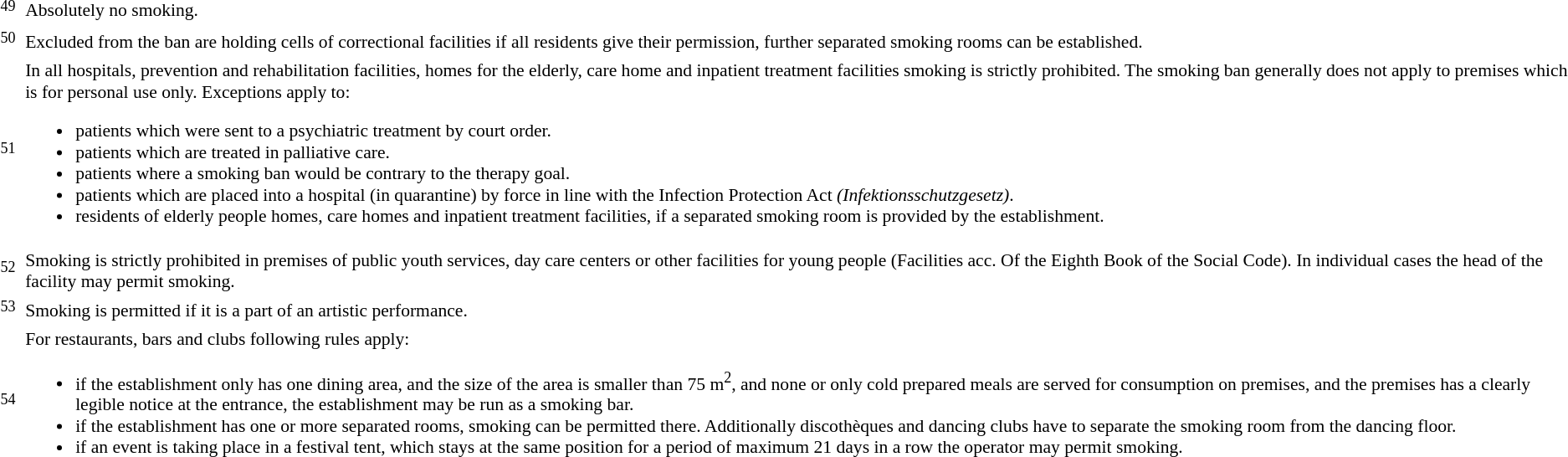<table class="toptextcells" style="font-size: 90%;">
<tr>
<td style="text-align: right; padding-right: 0.33em"><sup>49</sup></td>
<td>Absolutely no smoking.</td>
</tr>
<tr>
<td style="text-align: right; padding-right: 0.33em"><sup>50</sup></td>
<td>Excluded from the ban are holding cells of correctional facilities if all residents give their permission, further separated smoking rooms can be established.</td>
</tr>
<tr>
<td style="text-align: right; padding-right: 0.33em"><sup>51</sup></td>
<td>In all hospitals, prevention and rehabilitation facilities, homes for the elderly, care home and inpatient treatment facilities smoking is strictly prohibited. The smoking ban generally does not apply to premises which is for personal use only. Exceptions apply to:<br><ul><li>patients which were sent to a psychiatric treatment by court order.</li><li>patients which are treated in palliative care.</li><li>patients where a smoking ban would be contrary to the therapy goal.</li><li>patients which are placed into a hospital (in quarantine) by force in line with the Infection Protection Act <em>(Infektionsschutzgesetz)</em>.</li><li>residents of elderly people homes, care homes and inpatient treatment facilities, if a separated smoking room is provided by the establishment.</li></ul></td>
</tr>
<tr>
<td style="text-align: right; padding-right: 0.33em"><sup>52</sup></td>
<td>Smoking is strictly prohibited in premises of public youth services, day care centers or other facilities for young people (Facilities acc. Of the Eighth Book of the Social Code). In individual cases the head of the facility may permit smoking.</td>
</tr>
<tr>
<td style="text-align: right; padding-right: 0.33em"><sup>53</sup></td>
<td>Smoking is permitted if it is a part of an artistic performance.</td>
</tr>
<tr>
<td style="text-align: right; padding-right: 0.33em"><sup>54</sup></td>
<td>For restaurants, bars and clubs following rules apply:<br><ul><li>if the establishment only has one dining area, and the size of the area is smaller than 75 m<sup>2</sup>, and none or only cold prepared meals are served for consumption on premises, and the premises has a clearly legible notice at the entrance, the establishment may be run as a smoking bar.</li><li>if the establishment has one or more separated rooms, smoking can be permitted there. Additionally discothèques and dancing clubs have to separate the smoking room from the dancing floor.</li><li>if an event is taking place in a festival tent, which stays at the same position for a period of maximum 21 days in a row the operator may permit smoking.</li></ul></td>
</tr>
</table>
